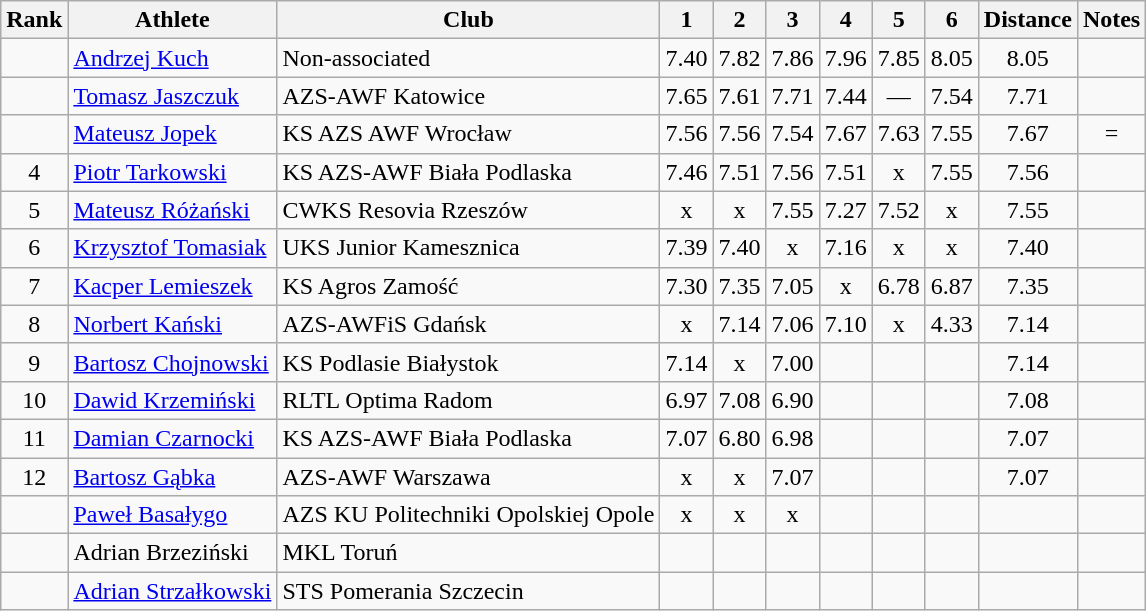<table class="wikitable sortable" style="text-align:center">
<tr>
<th>Rank</th>
<th>Athlete</th>
<th>Club</th>
<th>1</th>
<th>2</th>
<th>3</th>
<th>4</th>
<th>5</th>
<th>6</th>
<th>Distance</th>
<th>Notes</th>
</tr>
<tr>
<td></td>
<td align=left><a href='#'>Andrzej Kuch</a></td>
<td align=left>Non-associated</td>
<td>7.40</td>
<td>7.82</td>
<td>7.86</td>
<td>7.96</td>
<td>7.85</td>
<td>8.05</td>
<td>8.05</td>
<td></td>
</tr>
<tr>
<td></td>
<td align=left><a href='#'>Tomasz Jaszczuk</a></td>
<td align=left>AZS-AWF Katowice</td>
<td>7.65</td>
<td>7.61</td>
<td>7.71</td>
<td>7.44</td>
<td>—</td>
<td>7.54</td>
<td>7.71</td>
<td></td>
</tr>
<tr>
<td></td>
<td align=left><a href='#'>Mateusz Jopek</a></td>
<td align=left>KS AZS AWF Wrocław</td>
<td>7.56</td>
<td>7.56</td>
<td>7.54</td>
<td>7.67</td>
<td>7.63</td>
<td>7.55</td>
<td>7.67</td>
<td>=</td>
</tr>
<tr>
<td>4</td>
<td align=left><a href='#'>Piotr Tarkowski</a></td>
<td align=left>KS AZS-AWF Biała Podlaska</td>
<td>7.46</td>
<td>7.51</td>
<td>7.56</td>
<td>7.51</td>
<td>x</td>
<td>7.55</td>
<td>7.56</td>
<td></td>
</tr>
<tr>
<td>5</td>
<td align=left><a href='#'>Mateusz Różański</a></td>
<td align=left>CWKS Resovia Rzeszów</td>
<td>x</td>
<td>x</td>
<td>7.55</td>
<td>7.27</td>
<td>7.52</td>
<td>x</td>
<td>7.55</td>
<td></td>
</tr>
<tr>
<td>6</td>
<td align=left><a href='#'>Krzysztof Tomasiak</a></td>
<td align=left>UKS Junior Kamesznica</td>
<td>7.39</td>
<td>7.40</td>
<td>x</td>
<td>7.16</td>
<td>x</td>
<td>x</td>
<td>7.40</td>
<td></td>
</tr>
<tr>
<td>7</td>
<td align=left><a href='#'>Kacper Lemieszek</a></td>
<td align=left>KS Agros Zamość</td>
<td>7.30</td>
<td>7.35</td>
<td>7.05</td>
<td>x</td>
<td>6.78</td>
<td>6.87</td>
<td>7.35</td>
<td></td>
</tr>
<tr>
<td>8</td>
<td align=left><a href='#'>Norbert Kański</a></td>
<td align=left>AZS-AWFiS Gdańsk</td>
<td>x</td>
<td>7.14</td>
<td>7.06</td>
<td>7.10</td>
<td>x</td>
<td>4.33</td>
<td>7.14</td>
<td></td>
</tr>
<tr>
<td>9</td>
<td align=left><a href='#'>Bartosz Chojnowski</a></td>
<td align=left>KS Podlasie Białystok</td>
<td>7.14</td>
<td>x</td>
<td>7.00</td>
<td></td>
<td></td>
<td></td>
<td>7.14</td>
<td></td>
</tr>
<tr>
<td>10</td>
<td align=left><a href='#'>Dawid Krzemiński</a></td>
<td align=left>RLTL Optima Radom</td>
<td>6.97</td>
<td>7.08</td>
<td>6.90</td>
<td></td>
<td></td>
<td></td>
<td>7.08</td>
<td></td>
</tr>
<tr>
<td>11</td>
<td align=left><a href='#'>Damian Czarnocki</a></td>
<td align=left>KS AZS-AWF Biała Podlaska</td>
<td>7.07</td>
<td>6.80</td>
<td>6.98</td>
<td></td>
<td></td>
<td></td>
<td>7.07</td>
<td></td>
</tr>
<tr>
<td>12</td>
<td align=left><a href='#'>Bartosz Gąbka</a></td>
<td align=left>AZS-AWF Warszawa</td>
<td>x</td>
<td>x</td>
<td>7.07</td>
<td></td>
<td></td>
<td></td>
<td>7.07</td>
<td></td>
</tr>
<tr>
<td></td>
<td align=left><a href='#'>Paweł Basałygo</a></td>
<td align=left>AZS KU Politechniki Opolskiej Opole</td>
<td>x</td>
<td>x</td>
<td>x</td>
<td></td>
<td></td>
<td></td>
<td></td>
<td></td>
</tr>
<tr>
<td></td>
<td align=left>Adrian Brzeziński</td>
<td align=left>MKL Toruń</td>
<td></td>
<td></td>
<td></td>
<td></td>
<td></td>
<td></td>
<td></td>
<td></td>
</tr>
<tr>
<td></td>
<td align=left><a href='#'>Adrian Strzałkowski</a></td>
<td align=left>STS Pomerania Szczecin</td>
<td></td>
<td></td>
<td></td>
<td></td>
<td></td>
<td></td>
<td></td>
<td></td>
</tr>
</table>
